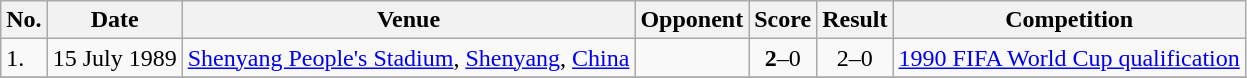<table class="wikitable">
<tr>
<th>No.</th>
<th>Date</th>
<th>Venue</th>
<th>Opponent</th>
<th>Score</th>
<th>Result</th>
<th>Competition</th>
</tr>
<tr>
<td>1.</td>
<td>15 July 1989</td>
<td><a href='#'>Shenyang People's Stadium</a>, <a href='#'>Shenyang</a>, <a href='#'>China</a></td>
<td></td>
<td align=center><strong>2</strong>–0</td>
<td align=center>2–0</td>
<td><a href='#'>1990 FIFA World Cup qualification</a></td>
</tr>
<tr>
</tr>
</table>
